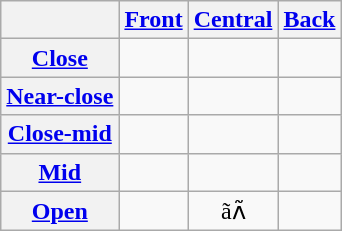<table class="wikitable" style="text-align:center">
<tr>
<th></th>
<th><a href='#'>Front</a></th>
<th><a href='#'>Central</a></th>
<th><a href='#'>Back</a></th>
</tr>
<tr>
<th><a href='#'>Close</a></th>
<td> </td>
<td></td>
<td> </td>
</tr>
<tr>
<th><a href='#'>Near-close</a></th>
<td></td>
<td></td>
<td></td>
</tr>
<tr>
<th><a href='#'>Close-mid</a></th>
<td> </td>
<td></td>
<td> </td>
</tr>
<tr>
<th><a href='#'>Mid</a></th>
<td></td>
<td> </td>
<td></td>
</tr>
<tr>
<th><a href='#'>Open</a></th>
<td></td>
<td> ãʌ̃</td>
<td></td>
</tr>
</table>
